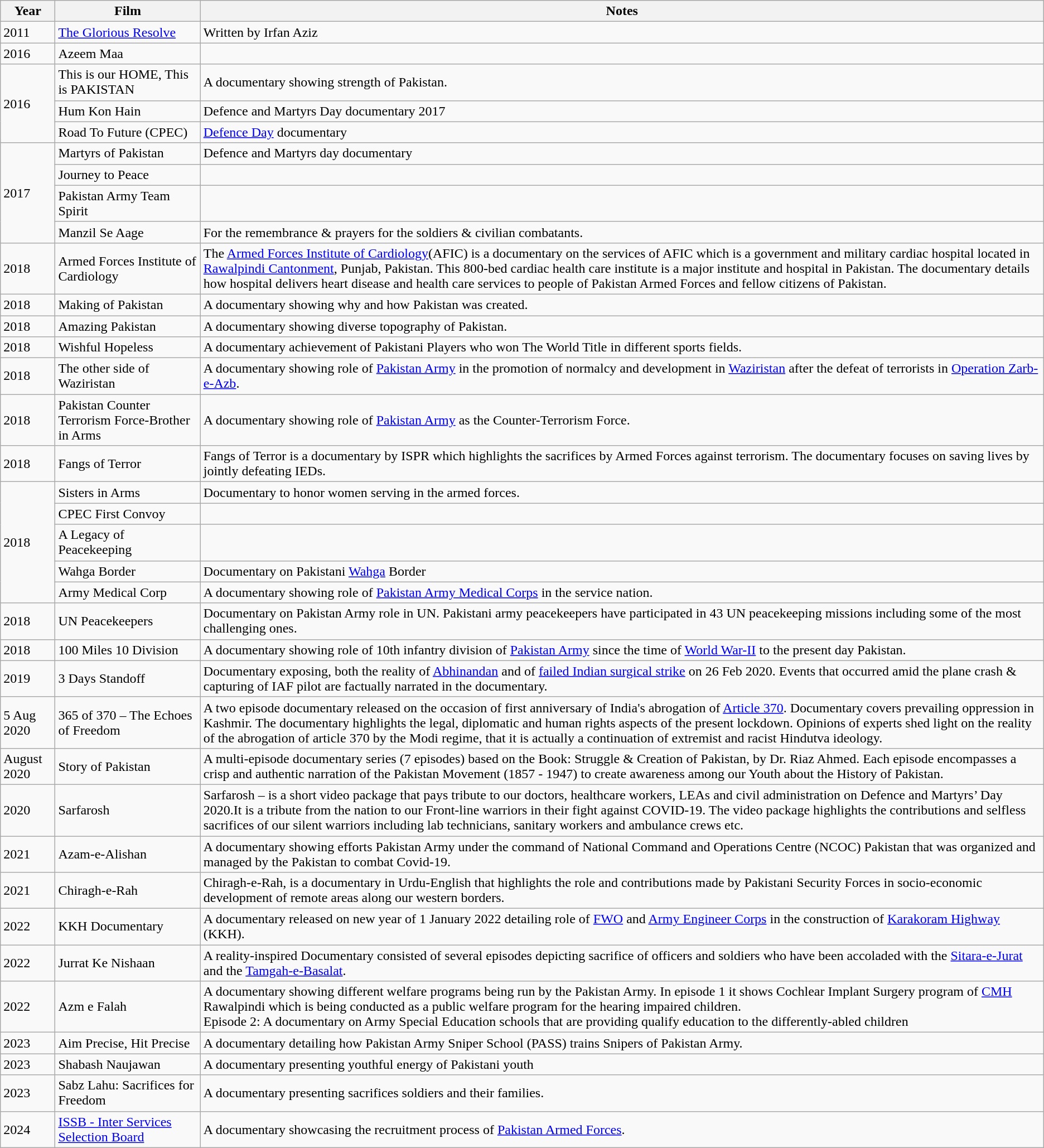<table class="wikitable">
<tr>
<th>Year</th>
<th>Film</th>
<th>Notes</th>
</tr>
<tr>
<td>2011</td>
<td><a href='#'>The Glorious Resolve</a></td>
<td>Written by Irfan Aziz</td>
</tr>
<tr>
<td>2016</td>
<td>Azeem Maa</td>
<td></td>
</tr>
<tr>
<td rowspan="3">2016</td>
<td>This is our HOME, This is PAKISTAN</td>
<td>A documentary showing strength of Pakistan.</td>
</tr>
<tr>
<td>Hum Kon Hain</td>
<td>Defence and Martyrs Day documentary 2017</td>
</tr>
<tr>
<td>Road To Future (CPEC)</td>
<td><a href='#'>Defence Day</a> documentary</td>
</tr>
<tr>
<td rowspan="4">2017</td>
<td>Martyrs of Pakistan</td>
<td>Defence and Martyrs day documentary</td>
</tr>
<tr>
<td>Journey to Peace</td>
<td></td>
</tr>
<tr>
<td>Pakistan Army Team Spirit</td>
<td></td>
</tr>
<tr>
<td>Manzil Se Aage</td>
<td>For the remembrance & prayers for the soldiers & civilian combatants.</td>
</tr>
<tr>
<td>2018</td>
<td>Armed Forces Institute of Cardiology</td>
<td>The <a href='#'>Armed Forces Institute of Cardiology</a>(AFIC) is a documentary on the services of AFIC which is a government and military cardiac hospital located in <a href='#'>Rawalpindi Cantonment</a>, Punjab, Pakistan. This 800-bed cardiac health care institute is a major institute and hospital in Pakistan. The documentary details how hospital delivers heart disease and health care services to people of Pakistan Armed Forces and fellow citizens of Pakistan.</td>
</tr>
<tr>
<td>2018</td>
<td>Making of Pakistan</td>
<td>A documentary showing why and how Pakistan was created.</td>
</tr>
<tr>
<td>2018</td>
<td>Amazing Pakistan</td>
<td>A documentary showing diverse topography of Pakistan.</td>
</tr>
<tr>
<td>2018</td>
<td>Wishful Hopeless</td>
<td>A documentary achievement of Pakistani Players who won The World Title in different sports fields.</td>
</tr>
<tr>
<td>2018</td>
<td>The other side of Waziristan</td>
<td>A documentary showing role of <a href='#'>Pakistan Army</a> in the promotion of normalcy and development in <a href='#'>Waziristan</a> after the defeat of terrorists in <a href='#'>Operation Zarb-e-Azb</a>.</td>
</tr>
<tr>
<td>2018</td>
<td>Pakistan Counter Terrorism Force-Brother in Arms</td>
<td>A documentary showing role of <a href='#'>Pakistan Army</a> as the Counter-Terrorism Force.</td>
</tr>
<tr>
<td>2018</td>
<td>Fangs of Terror</td>
<td>Fangs of Terror is a documentary by ISPR which highlights the sacrifices by Armed Forces against terrorism. The documentary focuses on saving lives by jointly defeating IEDs.</td>
</tr>
<tr>
<td rowspan="5">2018</td>
<td>Sisters in Arms</td>
<td>Documentary to honor women serving in the armed forces.</td>
</tr>
<tr>
<td>CPEC First Convoy</td>
<td></td>
</tr>
<tr>
<td>A Legacy of Peacekeeping</td>
<td></td>
</tr>
<tr>
<td>Wahga Border</td>
<td>Documentary on Pakistani <a href='#'>Wahga</a> Border</td>
</tr>
<tr>
<td>Army Medical Corp</td>
<td>A documentary showing role of <a href='#'>Pakistan Army Medical Corps</a> in the service nation.</td>
</tr>
<tr>
<td>2018</td>
<td>UN Peacekeepers</td>
<td>Documentary on Pakistan Army role in UN.  Pakistani army peacekeepers have participated in 43 UN peacekeeping missions including some of the most challenging ones.</td>
</tr>
<tr>
<td>2018</td>
<td>100 Miles 10 Division</td>
<td>A documentary showing role of 10th infantry division of <a href='#'>Pakistan Army</a> since the time of <a href='#'>World War-II</a> to the present day Pakistan.</td>
</tr>
<tr>
<td>2019</td>
<td>3 Days Standoff</td>
<td>Documentary exposing, both the reality of <a href='#'>Abhinandan</a> and of <a href='#'>failed Indian surgical strike</a> on 26 Feb 2020. Events that occurred amid the plane crash & capturing of IAF pilot are factually narrated in the documentary.</td>
</tr>
<tr>
<td>5 Aug 2020</td>
<td>365 of 370 – The Echoes of Freedom</td>
<td>A two episode documentary released on the occasion of first anniversary of India's abrogation of <a href='#'>Article 370</a>. Documentary covers prevailing oppression in Kashmir. The documentary highlights the legal, diplomatic and human rights aspects of the present lockdown. Opinions of experts shed light on the reality of the abrogation of article 370 by the Modi regime, that it is actually a continuation of extremist and racist Hindutva ideology.</td>
</tr>
<tr>
<td>August 2020</td>
<td>Story of Pakistan</td>
<td>A multi-episode documentary series (7 episodes) based on the Book: Struggle & Creation of Pakistan, by Dr. Riaz Ahmed. Each episode encompasses a crisp and authentic narration of the Pakistan Movement (1857 - 1947) to create awareness among our Youth about the History of Pakistan. </td>
</tr>
<tr>
<td>2020</td>
<td>Sarfarosh</td>
<td>Sarfarosh – is a short video package that pays tribute to our doctors, healthcare workers, LEAs and civil administration on Defence and Martyrs’ Day 2020.It is a tribute from the nation to our Front-line warriors in their fight against COVID-19. The video package highlights the contributions and selfless sacrifices of our silent warriors including lab technicians, sanitary workers and ambulance crews etc. </td>
</tr>
<tr>
<td>2021</td>
<td>Azam-e-Alishan</td>
<td>A documentary showing efforts Pakistan Army under the command of National Command and Operations Centre (NCOC) Pakistan that was organized and managed by the Pakistan to combat Covid-19. </td>
</tr>
<tr>
<td>2021</td>
<td>Chiragh-e-Rah</td>
<td>Chiragh-e-Rah, is a documentary in Urdu-English that highlights the role and contributions made by Pakistani Security Forces in socio-economic development of remote areas along our western borders. </td>
</tr>
<tr>
<td>2022</td>
<td>KKH Documentary</td>
<td>A documentary released on new year of 1 January 2022 detailing role of <a href='#'>FWO</a> and <a href='#'>Army Engineer Corps</a> in the construction of <a href='#'>Karakoram Highway</a> (KKH). </td>
</tr>
<tr>
<td>2022</td>
<td>Jurrat Ke Nishaan</td>
<td>A reality-inspired Documentary consisted of several episodes depicting sacrifice of officers and soldiers who have been accoladed with the <a href='#'>Sitara-e-Jurat</a> and the <a href='#'>Tamgah-e-Basalat</a>. </td>
</tr>
<tr>
<td>2022</td>
<td>Azm e Falah</td>
<td>A documentary showing different welfare programs being run by the Pakistan Army. In episode 1 it shows Cochlear Implant Surgery program of <a href='#'>CMH</a> Rawalpindi which is being conducted as a public welfare program for the hearing impaired children.<br>Episode 2: A documentary on Army Special Education schools that are providing qualify education to the differently-abled children </td>
</tr>
<tr>
<td>2023</td>
<td>Aim Precise, Hit Precise</td>
<td>A documentary detailing how Pakistan Army Sniper School (PASS) trains Snipers of Pakistan Army.</td>
</tr>
<tr>
<td>2023</td>
<td>Shabash Naujawan</td>
<td>A documentary presenting youthful energy of Pakistani youth</td>
</tr>
<tr>
<td>2023</td>
<td>Sabz Lahu: Sacrifices for Freedom</td>
<td>A documentary presenting sacrifices soldiers and their families.</td>
</tr>
<tr>
<td>2024</td>
<td><a href='#'>ISSB - Inter Services Selection Board</a></td>
<td>A documentary showcasing the recruitment process of <a href='#'>Pakistan Armed Forces</a>.</td>
</tr>
</table>
